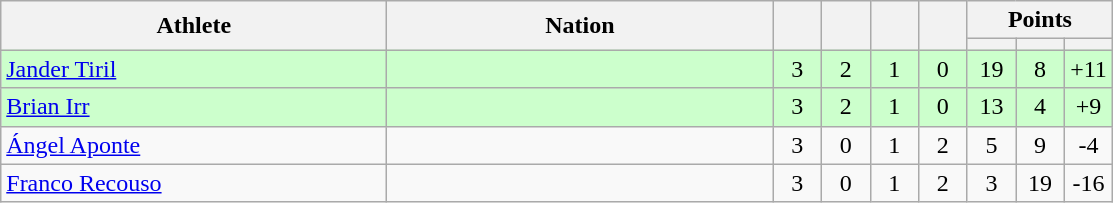<table class="wikitable" style="text-align: center; font-size:100% ">
<tr>
<th rowspan=2 width=250>Athlete</th>
<th rowspan=2 width=250>Nation</th>
<th rowspan=2 width=25></th>
<th rowspan=2 width=25></th>
<th rowspan=2 width=25></th>
<th rowspan=2 width=25></th>
<th colspan=3>Points</th>
</tr>
<tr>
<th width=25></th>
<th width=25></th>
<th width=25></th>
</tr>
<tr bgcolor="ccffcc">
<td align=left><a href='#'>Jander Tiril</a></td>
<td align=left></td>
<td>3</td>
<td>2</td>
<td>1</td>
<td>0</td>
<td>19</td>
<td>8</td>
<td>+11</td>
</tr>
<tr bgcolor="ccffcc">
<td align=left><a href='#'>Brian Irr</a></td>
<td align=left></td>
<td>3</td>
<td>2</td>
<td>1</td>
<td>0</td>
<td>13</td>
<td>4</td>
<td>+9</td>
</tr>
<tr>
<td align=left><a href='#'>Ángel Aponte</a></td>
<td align=left></td>
<td>3</td>
<td>0</td>
<td>1</td>
<td>2</td>
<td>5</td>
<td>9</td>
<td>-4</td>
</tr>
<tr>
<td align=left><a href='#'>Franco Recouso</a></td>
<td align=left></td>
<td>3</td>
<td>0</td>
<td>1</td>
<td>2</td>
<td>3</td>
<td>19</td>
<td>-16</td>
</tr>
</table>
